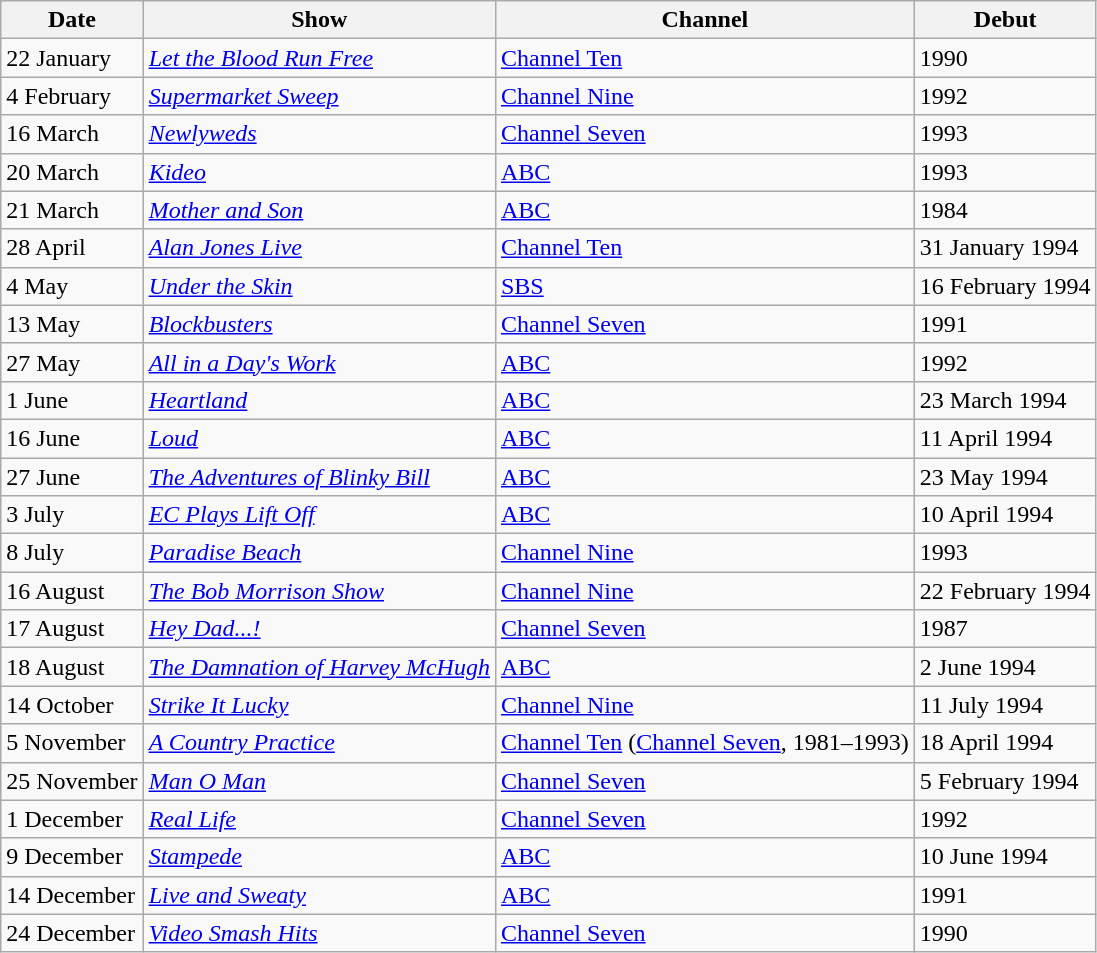<table class="wikitable">
<tr>
<th>Date</th>
<th>Show</th>
<th>Channel</th>
<th>Debut</th>
</tr>
<tr>
<td>22 January</td>
<td><em><a href='#'>Let the Blood Run Free</a></em></td>
<td><a href='#'>Channel Ten</a></td>
<td>1990</td>
</tr>
<tr>
<td>4 February</td>
<td><em><a href='#'>Supermarket Sweep</a></em></td>
<td><a href='#'>Channel Nine</a></td>
<td>1992</td>
</tr>
<tr>
<td>16 March</td>
<td><em><a href='#'>Newlyweds</a></em></td>
<td><a href='#'>Channel Seven</a></td>
<td>1993</td>
</tr>
<tr>
<td>20 March</td>
<td><em><a href='#'>Kideo</a></em></td>
<td><a href='#'>ABC</a></td>
<td>1993</td>
</tr>
<tr>
<td>21 March</td>
<td><em><a href='#'>Mother and Son</a></em></td>
<td><a href='#'>ABC</a></td>
<td>1984</td>
</tr>
<tr>
<td>28 April</td>
<td><em><a href='#'>Alan Jones Live</a></em></td>
<td><a href='#'>Channel Ten</a></td>
<td>31 January 1994</td>
</tr>
<tr>
<td>4 May</td>
<td><em><a href='#'>Under the Skin</a></em></td>
<td><a href='#'>SBS</a></td>
<td>16 February 1994</td>
</tr>
<tr>
<td>13 May</td>
<td><em><a href='#'>Blockbusters</a></em></td>
<td><a href='#'>Channel Seven</a></td>
<td>1991</td>
</tr>
<tr>
<td>27 May</td>
<td><em><a href='#'>All in a Day's Work</a></em></td>
<td><a href='#'>ABC</a></td>
<td>1992</td>
</tr>
<tr>
<td>1 June</td>
<td><em><a href='#'>Heartland</a></em></td>
<td><a href='#'>ABC</a></td>
<td>23 March 1994</td>
</tr>
<tr>
<td>16 June</td>
<td><em><a href='#'>Loud</a></em></td>
<td><a href='#'>ABC</a></td>
<td>11 April 1994</td>
</tr>
<tr>
<td>27 June</td>
<td><em><a href='#'>The Adventures of Blinky Bill</a></em></td>
<td><a href='#'>ABC</a></td>
<td>23 May 1994</td>
</tr>
<tr>
<td>3 July</td>
<td><em><a href='#'>EC Plays Lift Off</a></em></td>
<td><a href='#'>ABC</a></td>
<td>10 April 1994</td>
</tr>
<tr>
<td>8 July</td>
<td><em><a href='#'>Paradise Beach</a></em></td>
<td><a href='#'>Channel Nine</a></td>
<td>1993</td>
</tr>
<tr>
<td>16 August</td>
<td><em><a href='#'>The Bob Morrison Show</a></em></td>
<td><a href='#'>Channel Nine</a></td>
<td>22 February 1994</td>
</tr>
<tr>
<td>17 August</td>
<td><em><a href='#'>Hey Dad...!</a></em></td>
<td><a href='#'>Channel Seven</a></td>
<td>1987</td>
</tr>
<tr>
<td>18 August</td>
<td><em><a href='#'>The Damnation of Harvey McHugh</a></em></td>
<td><a href='#'>ABC</a></td>
<td>2 June 1994</td>
</tr>
<tr>
<td>14 October</td>
<td><em><a href='#'>Strike It Lucky</a></em></td>
<td><a href='#'>Channel Nine</a></td>
<td>11 July 1994</td>
</tr>
<tr>
<td>5 November</td>
<td><em><a href='#'>A Country Practice</a></em></td>
<td><a href='#'>Channel Ten</a> (<a href='#'>Channel Seven</a>, 1981–1993)</td>
<td>18 April 1994</td>
</tr>
<tr>
<td>25 November</td>
<td><em><a href='#'>Man O Man</a></em></td>
<td><a href='#'>Channel Seven</a></td>
<td>5 February 1994</td>
</tr>
<tr>
<td>1 December</td>
<td><em><a href='#'>Real Life</a></em></td>
<td><a href='#'>Channel Seven</a></td>
<td>1992</td>
</tr>
<tr>
<td>9 December</td>
<td><em><a href='#'>Stampede</a></em></td>
<td><a href='#'>ABC</a></td>
<td>10 June 1994</td>
</tr>
<tr>
<td>14 December</td>
<td><em><a href='#'>Live and Sweaty</a></em></td>
<td><a href='#'>ABC</a></td>
<td>1991</td>
</tr>
<tr>
<td>24 December</td>
<td><em><a href='#'>Video Smash Hits</a></em></td>
<td><a href='#'>Channel Seven</a></td>
<td>1990</td>
</tr>
</table>
